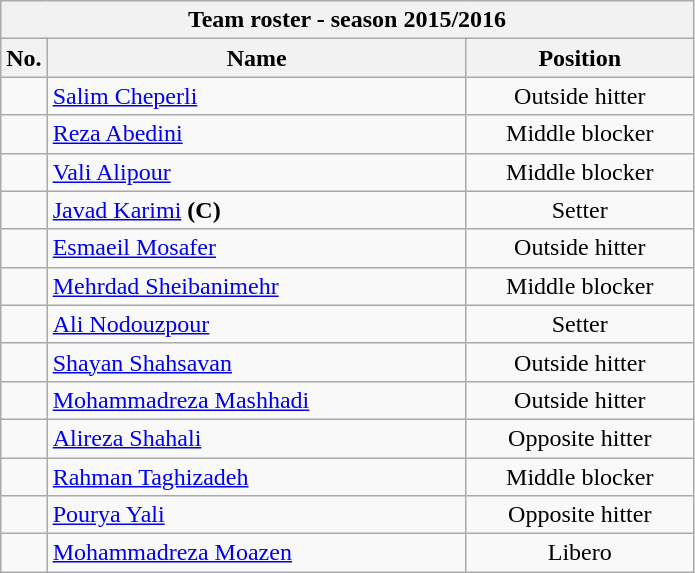<table class="wikitable collapsible collapsed" style="font-size:100%; text-align:center;">
<tr>
<th colspan=3>Team roster - season 2015/2016</th>
</tr>
<tr>
<th>No.</th>
<th style="width:17em">Name</th>
<th style="width:9em">Position</th>
</tr>
<tr>
<td></td>
<td align=left> <a href='#'>Salim Cheperli</a></td>
<td>Outside hitter</td>
</tr>
<tr>
<td></td>
<td align=left> <a href='#'>Reza Abedini</a></td>
<td>Middle blocker</td>
</tr>
<tr>
<td></td>
<td align=left> <a href='#'>Vali Alipour</a></td>
<td>Middle blocker</td>
</tr>
<tr>
<td></td>
<td align=left> <a href='#'>Javad Karimi</a> <strong>(C)</strong></td>
<td>Setter</td>
</tr>
<tr>
<td></td>
<td align=left> <a href='#'>Esmaeil Mosafer</a></td>
<td>Outside hitter</td>
</tr>
<tr>
<td></td>
<td align=left> <a href='#'>Mehrdad Sheibanimehr</a></td>
<td>Middle blocker</td>
</tr>
<tr>
<td></td>
<td align=left> <a href='#'>Ali Nodouzpour</a></td>
<td>Setter</td>
</tr>
<tr>
<td></td>
<td align=left> <a href='#'>Shayan Shahsavan</a></td>
<td>Outside hitter</td>
</tr>
<tr>
<td></td>
<td align=left> <a href='#'>Mohammadreza Mashhadi</a></td>
<td>Outside hitter</td>
</tr>
<tr>
<td></td>
<td align=left> <a href='#'>Alireza Shahali</a></td>
<td>Opposite hitter</td>
</tr>
<tr>
<td></td>
<td align=left> <a href='#'>Rahman Taghizadeh</a></td>
<td>Middle blocker</td>
</tr>
<tr>
<td></td>
<td align=left> <a href='#'>Pourya Yali</a></td>
<td>Opposite hitter</td>
</tr>
<tr>
<td></td>
<td align=left> <a href='#'>Mohammadreza Moazen</a></td>
<td>Libero</td>
</tr>
</table>
